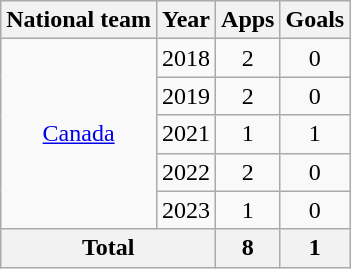<table class="wikitable" style="text-align:center">
<tr>
<th>National team</th>
<th>Year</th>
<th>Apps</th>
<th>Goals</th>
</tr>
<tr>
<td rowspan="5"><a href='#'>Canada</a></td>
<td>2018</td>
<td>2</td>
<td>0</td>
</tr>
<tr>
<td>2019</td>
<td>2</td>
<td>0</td>
</tr>
<tr>
<td>2021</td>
<td>1</td>
<td>1</td>
</tr>
<tr>
<td>2022</td>
<td>2</td>
<td>0</td>
</tr>
<tr>
<td>2023</td>
<td>1</td>
<td>0</td>
</tr>
<tr>
<th colspan="2">Total</th>
<th>8</th>
<th>1</th>
</tr>
</table>
